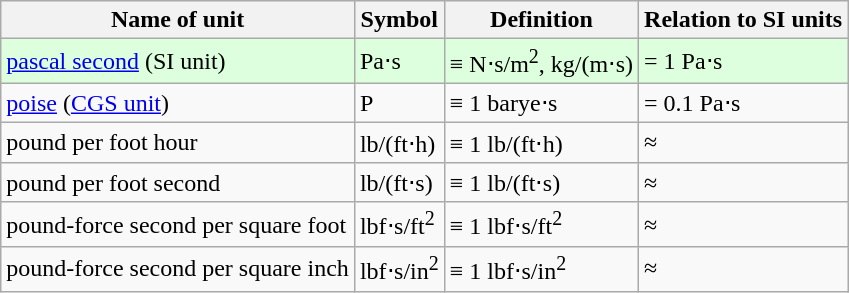<table class="wikitable">
<tr>
<th>Name of unit</th>
<th>Symbol</th>
<th>Definition</th>
<th>Relation to SI units</th>
</tr>
<tr style="background:#dfd;">
<td><a href='#'>pascal second</a> (SI unit)</td>
<td>Pa⋅s</td>
<td>≡ N⋅s/m<sup>2</sup>, kg/(m⋅s)</td>
<td>= 1 Pa⋅s</td>
</tr>
<tr>
<td><a href='#'>poise</a> (<a href='#'>CGS&nbsp;unit</a>)</td>
<td>P</td>
<td>≡ 1 barye⋅s</td>
<td>= 0.1 Pa⋅s</td>
</tr>
<tr>
<td>pound per foot hour</td>
<td>lb/(ft⋅h)</td>
<td>≡ 1 lb/(ft⋅h)</td>
<td>≈ </td>
</tr>
<tr>
<td>pound per foot second</td>
<td>lb/(ft⋅s)</td>
<td>≡ 1 lb/(ft⋅s)</td>
<td>≈ </td>
</tr>
<tr>
<td>pound-force second per square foot</td>
<td>lbf⋅s/ft<sup>2</sup></td>
<td>≡ 1 lbf⋅s/ft<sup>2</sup></td>
<td>≈ </td>
</tr>
<tr>
<td>pound-force second per square inch</td>
<td>lbf⋅s/in<sup>2</sup></td>
<td>≡ 1 lbf⋅s/in<sup>2</sup></td>
<td>≈ </td>
</tr>
</table>
